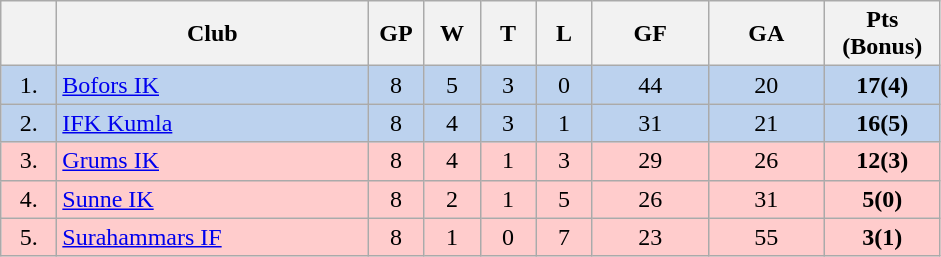<table class="wikitable">
<tr>
<th width="30"></th>
<th width="200">Club</th>
<th width="30">GP</th>
<th width="30">W</th>
<th width="30">T</th>
<th width="30">L</th>
<th width="70">GF</th>
<th width="70">GA</th>
<th width="70">Pts (Bonus)</th>
</tr>
<tr bgcolor="#BCD2EE" align="center">
<td>1.</td>
<td align="left"><a href='#'>Bofors IK</a></td>
<td>8</td>
<td>5</td>
<td>3</td>
<td>0</td>
<td>44</td>
<td>20</td>
<td><strong>17(4)</strong></td>
</tr>
<tr bgcolor="#BCD2EE" align="center">
<td>2.</td>
<td align="left"><a href='#'>IFK Kumla</a></td>
<td>8</td>
<td>4</td>
<td>3</td>
<td>1</td>
<td>31</td>
<td>21</td>
<td><strong>16(5)</strong></td>
</tr>
<tr bgcolor="#FFCCCC" align="center">
<td>3.</td>
<td align="left"><a href='#'>Grums IK</a></td>
<td>8</td>
<td>4</td>
<td>1</td>
<td>3</td>
<td>29</td>
<td>26</td>
<td><strong>12(3)</strong></td>
</tr>
<tr bgcolor="#FFCCCC" align="center">
<td>4.</td>
<td align="left"><a href='#'>Sunne IK</a></td>
<td>8</td>
<td>2</td>
<td>1</td>
<td>5</td>
<td>26</td>
<td>31</td>
<td><strong>5(0)</strong></td>
</tr>
<tr bgcolor="#FFCCCC" align="center">
<td>5.</td>
<td align="left"><a href='#'>Surahammars IF</a></td>
<td>8</td>
<td>1</td>
<td>0</td>
<td>7</td>
<td>23</td>
<td>55</td>
<td><strong>3(1)</strong></td>
</tr>
</table>
